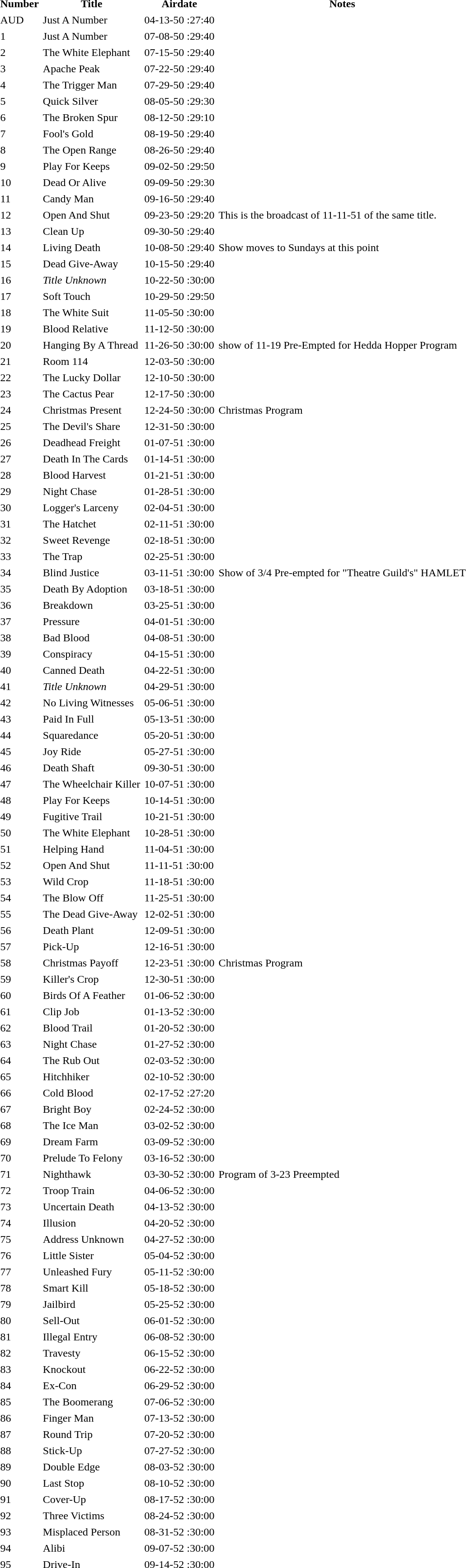<table border="0" cellspacing="0" cellpadding="3">
<tr>
<th>Number</th>
<th>Title</th>
<th>Airdate</th>
<th>Notes</th>
</tr>
<tr>
<td>AUD</td>
<td>Just A Number</td>
<td>04-13-50  :27:40</td>
<td></td>
</tr>
<tr>
<td>1</td>
<td>Just A Number</td>
<td>07-08-50  :29:40</td>
<td></td>
</tr>
<tr>
<td>2</td>
<td>The White Elephant</td>
<td>07-15-50  :29:40</td>
<td></td>
</tr>
<tr>
<td>3</td>
<td>Apache Peak</td>
<td>07-22-50  :29:40</td>
<td></td>
</tr>
<tr>
<td>4</td>
<td>The Trigger Man</td>
<td>07-29-50  :29:40</td>
<td></td>
</tr>
<tr>
<td>5</td>
<td>Quick Silver</td>
<td>08-05-50  :29:30</td>
<td></td>
</tr>
<tr>
<td>6</td>
<td>The Broken Spur</td>
<td>08-12-50  :29:10</td>
<td></td>
</tr>
<tr>
<td>7</td>
<td>Fool's Gold</td>
<td>08-19-50  :29:40</td>
<td></td>
</tr>
<tr>
<td>8</td>
<td>The Open Range</td>
<td>08-26-50  :29:40</td>
<td></td>
</tr>
<tr>
<td>9</td>
<td>Play For Keeps</td>
<td>09-02-50  :29:50</td>
<td></td>
</tr>
<tr>
<td>10</td>
<td>Dead Or Alive</td>
<td>09-09-50  :29:30</td>
<td></td>
</tr>
<tr>
<td>11</td>
<td>Candy Man</td>
<td>09-16-50  :29:40</td>
<td></td>
</tr>
<tr>
<td>12</td>
<td>Open And Shut</td>
<td>09-23-50  :29:20</td>
<td>This is the broadcast of 11-11-51 of the same title.</td>
</tr>
<tr>
<td>13</td>
<td>Clean Up</td>
<td>09-30-50  :29:40</td>
<td></td>
</tr>
<tr>
<td>14</td>
<td>Living Death</td>
<td>10-08-50  :29:40</td>
<td>Show moves to Sundays at this point</td>
</tr>
<tr>
<td>15</td>
<td>Dead Give-Away</td>
<td>10-15-50  :29:40</td>
<td></td>
</tr>
<tr>
<td>16</td>
<td><em>Title Unknown</em></td>
<td>10-22-50  :30:00</td>
<td></td>
</tr>
<tr>
<td>17</td>
<td>Soft Touch</td>
<td>10-29-50  :29:50</td>
<td></td>
</tr>
<tr>
<td>18</td>
<td>The White Suit</td>
<td>11-05-50  :30:00</td>
<td></td>
</tr>
<tr>
<td>19</td>
<td>Blood Relative</td>
<td>11-12-50  :30:00</td>
<td></td>
</tr>
<tr>
<td>20</td>
<td>Hanging By A Thread</td>
<td>11-26-50  :30:00</td>
<td>show of 11-19 Pre-Empted for Hedda Hopper Program</td>
</tr>
<tr>
<td>21</td>
<td>Room 114</td>
<td>12-03-50  :30:00</td>
<td></td>
</tr>
<tr>
<td>22</td>
<td>The Lucky Dollar</td>
<td>12-10-50  :30:00</td>
<td></td>
</tr>
<tr>
<td>23</td>
<td>The Cactus Pear</td>
<td>12-17-50  :30:00</td>
<td></td>
</tr>
<tr>
<td>24</td>
<td>Christmas Present</td>
<td>12-24-50  :30:00</td>
<td>Christmas Program</td>
</tr>
<tr>
<td>25</td>
<td>The Devil's Share</td>
<td>12-31-50  :30:00</td>
<td></td>
</tr>
<tr>
<td>26</td>
<td>Deadhead Freight</td>
<td>01-07-51  :30:00</td>
<td></td>
</tr>
<tr>
<td>27</td>
<td>Death In The Cards</td>
<td>01-14-51  :30:00</td>
<td></td>
</tr>
<tr>
<td>28</td>
<td>Blood Harvest</td>
<td>01-21-51  :30:00</td>
<td></td>
</tr>
<tr>
<td>29</td>
<td>Night Chase</td>
<td>01-28-51  :30:00</td>
<td></td>
</tr>
<tr>
<td>30</td>
<td>Logger's Larceny</td>
<td>02-04-51  :30:00</td>
<td></td>
</tr>
<tr>
<td>31</td>
<td>The Hatchet</td>
<td>02-11-51  :30:00</td>
<td></td>
</tr>
<tr>
<td>32</td>
<td>Sweet Revenge</td>
<td>02-18-51  :30:00</td>
<td></td>
</tr>
<tr>
<td>33</td>
<td>The Trap</td>
<td>02-25-51  :30:00</td>
<td></td>
</tr>
<tr>
<td>34</td>
<td>Blind Justice</td>
<td>03-11-51  :30:00</td>
<td>Show of 3/4 Pre-empted for "Theatre Guild's" HAMLET</td>
</tr>
<tr>
<td>35</td>
<td>Death By Adoption</td>
<td>03-18-51  :30:00</td>
<td></td>
</tr>
<tr>
<td>36</td>
<td>Breakdown</td>
<td>03-25-51  :30:00</td>
<td></td>
</tr>
<tr>
<td>37</td>
<td>Pressure</td>
<td>04-01-51  :30:00</td>
<td></td>
</tr>
<tr>
<td>38</td>
<td>Bad Blood</td>
<td>04-08-51  :30:00</td>
<td></td>
</tr>
<tr>
<td>39</td>
<td>Conspiracy</td>
<td>04-15-51  :30:00</td>
<td></td>
</tr>
<tr>
<td>40</td>
<td>Canned Death</td>
<td>04-22-51  :30:00</td>
<td></td>
</tr>
<tr>
<td>41</td>
<td><em>Title Unknown</em></td>
<td>04-29-51  :30:00</td>
<td></td>
</tr>
<tr>
<td>42</td>
<td>No Living Witnesses</td>
<td>05-06-51  :30:00</td>
<td></td>
</tr>
<tr>
<td>43</td>
<td>Paid In Full</td>
<td>05-13-51  :30:00</td>
<td></td>
</tr>
<tr>
<td>44</td>
<td>Squaredance</td>
<td>05-20-51  :30:00</td>
<td></td>
</tr>
<tr>
<td>45</td>
<td>Joy Ride</td>
<td>05-27-51  :30:00</td>
<td></td>
</tr>
<tr>
<td>46</td>
<td>Death Shaft</td>
<td>09-30-51  :30:00</td>
<td></td>
</tr>
<tr>
<td>47</td>
<td>The Wheelchair Killer</td>
<td>10-07-51  :30:00</td>
<td></td>
</tr>
<tr>
<td>48</td>
<td>Play For Keeps</td>
<td>10-14-51  :30:00</td>
<td></td>
</tr>
<tr>
<td>49</td>
<td>Fugitive Trail</td>
<td>10-21-51  :30:00</td>
<td></td>
</tr>
<tr>
<td>50</td>
<td>The White Elephant</td>
<td>10-28-51  :30:00</td>
<td></td>
</tr>
<tr>
<td>51</td>
<td>Helping Hand</td>
<td>11-04-51  :30:00</td>
<td></td>
</tr>
<tr>
<td>52</td>
<td>Open And Shut</td>
<td>11-11-51  :30:00</td>
<td></td>
</tr>
<tr>
<td>53</td>
<td>Wild Crop</td>
<td>11-18-51  :30:00</td>
<td></td>
</tr>
<tr>
<td>54</td>
<td>The Blow Off</td>
<td>11-25-51  :30:00</td>
<td></td>
</tr>
<tr>
<td>55</td>
<td>The Dead Give-Away</td>
<td>12-02-51  :30:00</td>
<td></td>
</tr>
<tr>
<td>56</td>
<td>Death Plant</td>
<td>12-09-51  :30:00</td>
<td></td>
</tr>
<tr>
<td>57</td>
<td>Pick-Up</td>
<td>12-16-51  :30:00</td>
<td></td>
</tr>
<tr>
<td>58</td>
<td>Christmas Payoff</td>
<td>12-23-51  :30:00</td>
<td>Christmas Program</td>
</tr>
<tr>
<td>59</td>
<td>Killer's Crop</td>
<td>12-30-51  :30:00</td>
<td></td>
</tr>
<tr>
<td>60</td>
<td>Birds Of A Feather</td>
<td>01-06-52  :30:00</td>
<td></td>
</tr>
<tr>
<td>61</td>
<td>Clip Job</td>
<td>01-13-52  :30:00</td>
<td></td>
</tr>
<tr>
<td>62</td>
<td>Blood Trail</td>
<td>01-20-52  :30:00</td>
<td></td>
</tr>
<tr>
<td>63</td>
<td>Night Chase</td>
<td>01-27-52  :30:00</td>
<td></td>
</tr>
<tr>
<td>64</td>
<td>The Rub Out</td>
<td>02-03-52  :30:00</td>
<td></td>
</tr>
<tr>
<td>65</td>
<td>Hitchhiker</td>
<td>02-10-52  :30:00</td>
<td></td>
</tr>
<tr>
<td>66</td>
<td>Cold Blood</td>
<td>02-17-52  :27:20</td>
<td></td>
</tr>
<tr>
<td>67</td>
<td>Bright Boy</td>
<td>02-24-52  :30:00</td>
<td></td>
</tr>
<tr>
<td>68</td>
<td>The Ice Man</td>
<td>03-02-52  :30:00</td>
<td></td>
</tr>
<tr>
<td>69</td>
<td>Dream Farm</td>
<td>03-09-52  :30:00</td>
<td></td>
</tr>
<tr>
<td>70</td>
<td>Prelude To Felony</td>
<td>03-16-52  :30:00</td>
<td></td>
</tr>
<tr>
<td>71</td>
<td>Nighthawk</td>
<td>03-30-52  :30:00</td>
<td>Program of 3-23 Preempted</td>
</tr>
<tr>
<td>72</td>
<td>Troop Train</td>
<td>04-06-52  :30:00</td>
<td></td>
</tr>
<tr>
<td>73</td>
<td>Uncertain Death</td>
<td>04-13-52  :30:00</td>
<td></td>
</tr>
<tr>
<td>74</td>
<td>Illusion</td>
<td>04-20-52  :30:00</td>
<td></td>
</tr>
<tr>
<td>75</td>
<td>Address Unknown</td>
<td>04-27-52  :30:00</td>
<td></td>
</tr>
<tr>
<td>76</td>
<td>Little Sister</td>
<td>05-04-52  :30:00</td>
<td></td>
</tr>
<tr>
<td>77</td>
<td>Unleashed Fury</td>
<td>05-11-52  :30:00</td>
<td></td>
</tr>
<tr>
<td>78</td>
<td>Smart Kill</td>
<td>05-18-52  :30:00</td>
<td></td>
</tr>
<tr>
<td>79</td>
<td>Jailbird</td>
<td>05-25-52  :30:00</td>
<td></td>
</tr>
<tr>
<td>80</td>
<td>Sell-Out</td>
<td>06-01-52  :30:00</td>
<td></td>
</tr>
<tr>
<td>81</td>
<td>Illegal Entry</td>
<td>06-08-52  :30:00</td>
<td></td>
</tr>
<tr>
<td>82</td>
<td>Travesty</td>
<td>06-15-52  :30:00</td>
<td></td>
</tr>
<tr>
<td>83</td>
<td>Knockout</td>
<td>06-22-52  :30:00</td>
<td></td>
</tr>
<tr>
<td>84</td>
<td>Ex-Con</td>
<td>06-29-52  :30:00</td>
<td></td>
</tr>
<tr>
<td>85</td>
<td>The Boomerang</td>
<td>07-06-52  :30:00</td>
<td></td>
</tr>
<tr>
<td>86</td>
<td>Finger Man</td>
<td>07-13-52  :30:00</td>
<td></td>
</tr>
<tr>
<td>87</td>
<td>Round Trip</td>
<td>07-20-52  :30:00</td>
<td></td>
</tr>
<tr>
<td>88</td>
<td>Stick-Up</td>
<td>07-27-52  :30:00</td>
<td></td>
</tr>
<tr>
<td>89</td>
<td>Double Edge</td>
<td>08-03-52  :30:00</td>
<td></td>
</tr>
<tr>
<td>90</td>
<td>Last Stop</td>
<td>08-10-52  :30:00</td>
<td></td>
</tr>
<tr>
<td>91</td>
<td>Cover-Up</td>
<td>08-17-52  :30:00</td>
<td></td>
</tr>
<tr>
<td>92</td>
<td>Three Victims</td>
<td>08-24-52  :30:00</td>
<td></td>
</tr>
<tr>
<td>93</td>
<td>Misplaced Person</td>
<td>08-31-52  :30:00</td>
<td></td>
</tr>
<tr>
<td>94</td>
<td>Alibi</td>
<td>09-07-52  :30:00</td>
<td></td>
</tr>
<tr>
<td>95</td>
<td>Drive-In</td>
<td>09-14-52  :30:00</td>
<td></td>
</tr>
<tr>
</tr>
</table>
